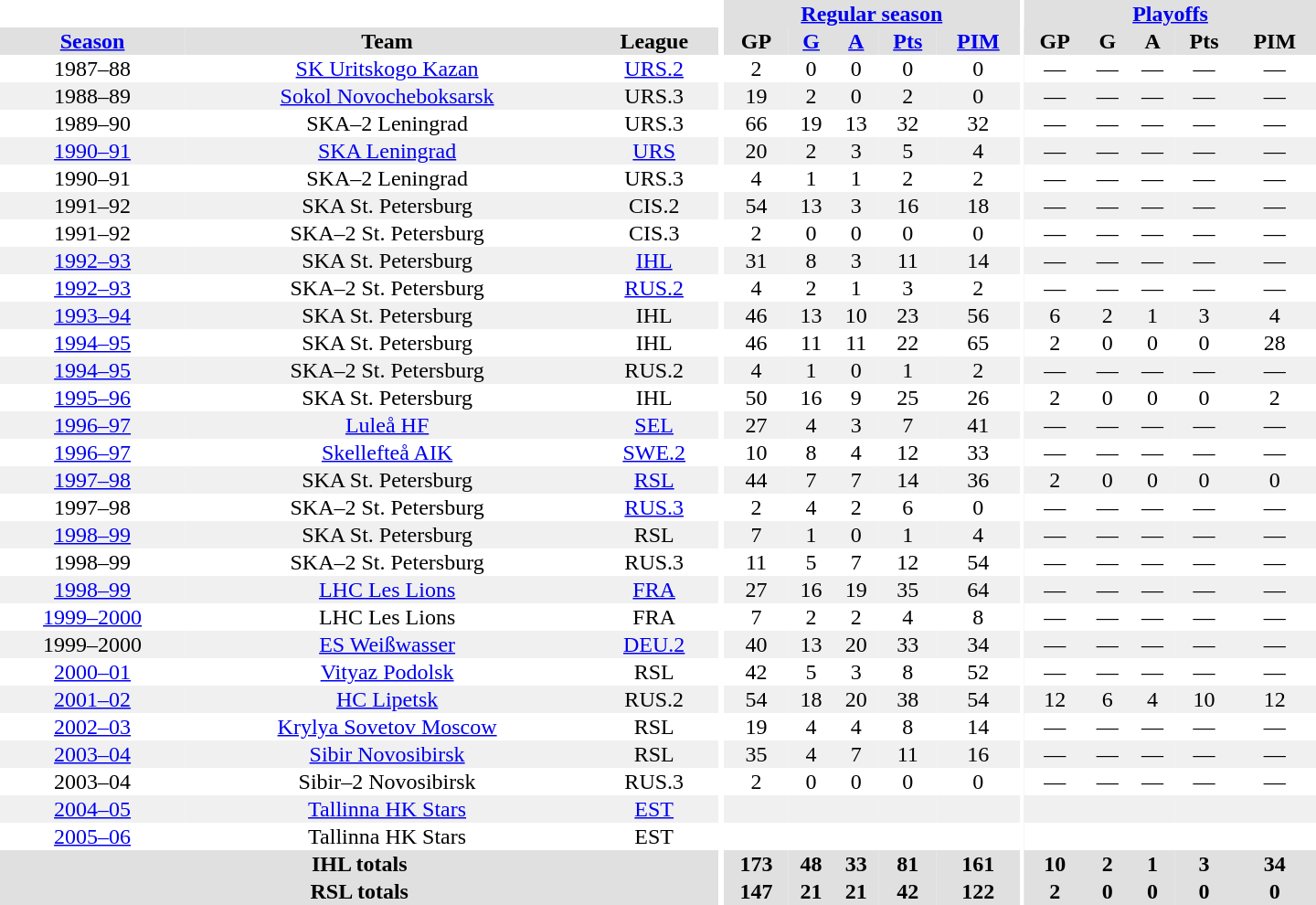<table border="0" cellpadding="1" cellspacing="0" style="text-align:center; width:60em">
<tr bgcolor="#e0e0e0">
<th colspan="3" bgcolor="#ffffff"></th>
<th rowspan="99" bgcolor="#ffffff"></th>
<th colspan="5"><a href='#'>Regular season</a></th>
<th rowspan="99" bgcolor="#ffffff"></th>
<th colspan="5"><a href='#'>Playoffs</a></th>
</tr>
<tr bgcolor="#e0e0e0">
<th><a href='#'>Season</a></th>
<th>Team</th>
<th>League</th>
<th>GP</th>
<th><a href='#'>G</a></th>
<th><a href='#'>A</a></th>
<th><a href='#'>Pts</a></th>
<th><a href='#'>PIM</a></th>
<th>GP</th>
<th>G</th>
<th>A</th>
<th>Pts</th>
<th>PIM</th>
</tr>
<tr>
<td>1987–88</td>
<td><a href='#'>SK Uritskogo Kazan</a></td>
<td><a href='#'>URS.2</a></td>
<td>2</td>
<td>0</td>
<td>0</td>
<td>0</td>
<td>0</td>
<td>—</td>
<td>—</td>
<td>—</td>
<td>—</td>
<td>—</td>
</tr>
<tr bgcolor="#f0f0f0">
<td>1988–89</td>
<td><a href='#'>Sokol Novocheboksarsk</a></td>
<td>URS.3</td>
<td>19</td>
<td>2</td>
<td>0</td>
<td>2</td>
<td>0</td>
<td>—</td>
<td>—</td>
<td>—</td>
<td>—</td>
<td>—</td>
</tr>
<tr>
<td>1989–90</td>
<td>SKA–2 Leningrad</td>
<td>URS.3</td>
<td>66</td>
<td>19</td>
<td>13</td>
<td>32</td>
<td>32</td>
<td>—</td>
<td>—</td>
<td>—</td>
<td>—</td>
<td>—</td>
</tr>
<tr bgcolor="#f0f0f0">
<td><a href='#'>1990–91</a></td>
<td><a href='#'>SKA Leningrad</a></td>
<td><a href='#'>URS</a></td>
<td>20</td>
<td>2</td>
<td>3</td>
<td>5</td>
<td>4</td>
<td>—</td>
<td>—</td>
<td>—</td>
<td>—</td>
<td>—</td>
</tr>
<tr>
<td>1990–91</td>
<td>SKA–2 Leningrad</td>
<td>URS.3</td>
<td>4</td>
<td>1</td>
<td>1</td>
<td>2</td>
<td>2</td>
<td>—</td>
<td>—</td>
<td>—</td>
<td>—</td>
<td>—</td>
</tr>
<tr bgcolor="#f0f0f0">
<td>1991–92</td>
<td>SKA St. Petersburg</td>
<td>CIS.2</td>
<td>54</td>
<td>13</td>
<td>3</td>
<td>16</td>
<td>18</td>
<td>—</td>
<td>—</td>
<td>—</td>
<td>—</td>
<td>—</td>
</tr>
<tr>
<td>1991–92</td>
<td>SKA–2 St. Petersburg</td>
<td>CIS.3</td>
<td>2</td>
<td>0</td>
<td>0</td>
<td>0</td>
<td>0</td>
<td>—</td>
<td>—</td>
<td>—</td>
<td>—</td>
<td>—</td>
</tr>
<tr bgcolor="#f0f0f0">
<td><a href='#'>1992–93</a></td>
<td>SKA St. Petersburg</td>
<td><a href='#'>IHL</a></td>
<td>31</td>
<td>8</td>
<td>3</td>
<td>11</td>
<td>14</td>
<td>—</td>
<td>—</td>
<td>—</td>
<td>—</td>
<td>—</td>
</tr>
<tr>
<td><a href='#'>1992–93</a></td>
<td>SKA–2 St. Petersburg</td>
<td><a href='#'>RUS.2</a></td>
<td>4</td>
<td>2</td>
<td>1</td>
<td>3</td>
<td>2</td>
<td>—</td>
<td>—</td>
<td>—</td>
<td>—</td>
<td>—</td>
</tr>
<tr bgcolor="#f0f0f0">
<td><a href='#'>1993–94</a></td>
<td>SKA St. Petersburg</td>
<td>IHL</td>
<td>46</td>
<td>13</td>
<td>10</td>
<td>23</td>
<td>56</td>
<td>6</td>
<td>2</td>
<td>1</td>
<td>3</td>
<td>4</td>
</tr>
<tr>
<td><a href='#'>1994–95</a></td>
<td>SKA St. Petersburg</td>
<td>IHL</td>
<td>46</td>
<td>11</td>
<td>11</td>
<td>22</td>
<td>65</td>
<td>2</td>
<td>0</td>
<td>0</td>
<td>0</td>
<td>28</td>
</tr>
<tr bgcolor="#f0f0f0">
<td><a href='#'>1994–95</a></td>
<td>SKA–2 St. Petersburg</td>
<td>RUS.2</td>
<td>4</td>
<td>1</td>
<td>0</td>
<td>1</td>
<td>2</td>
<td>—</td>
<td>—</td>
<td>—</td>
<td>—</td>
<td>—</td>
</tr>
<tr>
<td><a href='#'>1995–96</a></td>
<td>SKA St. Petersburg</td>
<td>IHL</td>
<td>50</td>
<td>16</td>
<td>9</td>
<td>25</td>
<td>26</td>
<td>2</td>
<td>0</td>
<td>0</td>
<td>0</td>
<td>2</td>
</tr>
<tr bgcolor="#f0f0f0">
<td><a href='#'>1996–97</a></td>
<td><a href='#'>Luleå HF</a></td>
<td><a href='#'>SEL</a></td>
<td>27</td>
<td>4</td>
<td>3</td>
<td>7</td>
<td>41</td>
<td>—</td>
<td>—</td>
<td>—</td>
<td>—</td>
<td>—</td>
</tr>
<tr>
<td><a href='#'>1996–97</a></td>
<td><a href='#'>Skellefteå AIK</a></td>
<td><a href='#'>SWE.2</a></td>
<td>10</td>
<td>8</td>
<td>4</td>
<td>12</td>
<td>33</td>
<td>—</td>
<td>—</td>
<td>—</td>
<td>—</td>
<td>—</td>
</tr>
<tr bgcolor="#f0f0f0">
<td><a href='#'>1997–98</a></td>
<td>SKA St. Petersburg</td>
<td><a href='#'>RSL</a></td>
<td>44</td>
<td>7</td>
<td>7</td>
<td>14</td>
<td>36</td>
<td>2</td>
<td>0</td>
<td>0</td>
<td>0</td>
<td>0</td>
</tr>
<tr>
<td>1997–98</td>
<td>SKA–2 St. Petersburg</td>
<td><a href='#'>RUS.3</a></td>
<td>2</td>
<td>4</td>
<td>2</td>
<td>6</td>
<td>0</td>
<td>—</td>
<td>—</td>
<td>—</td>
<td>—</td>
<td>—</td>
</tr>
<tr bgcolor="#f0f0f0">
<td><a href='#'>1998–99</a></td>
<td>SKA St. Petersburg</td>
<td>RSL</td>
<td>7</td>
<td>1</td>
<td>0</td>
<td>1</td>
<td>4</td>
<td>—</td>
<td>—</td>
<td>—</td>
<td>—</td>
<td>—</td>
</tr>
<tr>
<td>1998–99</td>
<td>SKA–2 St. Petersburg</td>
<td>RUS.3</td>
<td>11</td>
<td>5</td>
<td>7</td>
<td>12</td>
<td>54</td>
<td>—</td>
<td>—</td>
<td>—</td>
<td>—</td>
<td>—</td>
</tr>
<tr bgcolor="#f0f0f0">
<td><a href='#'>1998–99</a></td>
<td><a href='#'>LHC Les Lions</a></td>
<td><a href='#'>FRA</a></td>
<td>27</td>
<td>16</td>
<td>19</td>
<td>35</td>
<td>64</td>
<td>—</td>
<td>—</td>
<td>—</td>
<td>—</td>
<td>—</td>
</tr>
<tr>
<td><a href='#'>1999–2000</a></td>
<td>LHC Les Lions</td>
<td>FRA</td>
<td>7</td>
<td>2</td>
<td>2</td>
<td>4</td>
<td>8</td>
<td>—</td>
<td>—</td>
<td>—</td>
<td>—</td>
<td>—</td>
</tr>
<tr bgcolor="#f0f0f0">
<td>1999–2000</td>
<td><a href='#'>ES Weißwasser</a></td>
<td><a href='#'>DEU.2</a></td>
<td>40</td>
<td>13</td>
<td>20</td>
<td>33</td>
<td>34</td>
<td>—</td>
<td>—</td>
<td>—</td>
<td>—</td>
<td>—</td>
</tr>
<tr>
<td><a href='#'>2000–01</a></td>
<td><a href='#'>Vityaz Podolsk</a></td>
<td>RSL</td>
<td>42</td>
<td>5</td>
<td>3</td>
<td>8</td>
<td>52</td>
<td>—</td>
<td>—</td>
<td>—</td>
<td>—</td>
<td>—</td>
</tr>
<tr bgcolor="#f0f0f0">
<td><a href='#'>2001–02</a></td>
<td><a href='#'>HC Lipetsk</a></td>
<td>RUS.2</td>
<td>54</td>
<td>18</td>
<td>20</td>
<td>38</td>
<td>54</td>
<td>12</td>
<td>6</td>
<td>4</td>
<td>10</td>
<td>12</td>
</tr>
<tr>
<td><a href='#'>2002–03</a></td>
<td><a href='#'>Krylya Sovetov Moscow</a></td>
<td>RSL</td>
<td>19</td>
<td>4</td>
<td>4</td>
<td>8</td>
<td>14</td>
<td>—</td>
<td>—</td>
<td>—</td>
<td>—</td>
<td>—</td>
</tr>
<tr bgcolor="#f0f0f0">
<td><a href='#'>2003–04</a></td>
<td><a href='#'>Sibir Novosibirsk</a></td>
<td>RSL</td>
<td>35</td>
<td>4</td>
<td>7</td>
<td>11</td>
<td>16</td>
<td>—</td>
<td>—</td>
<td>—</td>
<td>—</td>
<td>—</td>
</tr>
<tr>
<td>2003–04</td>
<td>Sibir–2 Novosibirsk</td>
<td>RUS.3</td>
<td>2</td>
<td>0</td>
<td>0</td>
<td>0</td>
<td>0</td>
<td>—</td>
<td>—</td>
<td>—</td>
<td>—</td>
<td>—</td>
</tr>
<tr bgcolor="#f0f0f0">
<td><a href='#'>2004–05</a></td>
<td><a href='#'>Tallinna HK Stars</a></td>
<td><a href='#'>EST</a></td>
<td></td>
<td></td>
<td></td>
<td></td>
<td></td>
<td></td>
<td></td>
<td></td>
<td></td>
<td></td>
</tr>
<tr>
<td><a href='#'>2005–06</a></td>
<td>Tallinna HK Stars</td>
<td>EST</td>
<td></td>
<td></td>
<td></td>
<td></td>
<td></td>
<td></td>
<td></td>
<td></td>
<td></td>
<td></td>
</tr>
<tr bgcolor="#e0e0e0">
<th colspan="3">IHL totals</th>
<th>173</th>
<th>48</th>
<th>33</th>
<th>81</th>
<th>161</th>
<th>10</th>
<th>2</th>
<th>1</th>
<th>3</th>
<th>34</th>
</tr>
<tr bgcolor="#e0e0e0">
<th colspan="3">RSL totals</th>
<th>147</th>
<th>21</th>
<th>21</th>
<th>42</th>
<th>122</th>
<th>2</th>
<th>0</th>
<th>0</th>
<th>0</th>
<th>0</th>
</tr>
</table>
